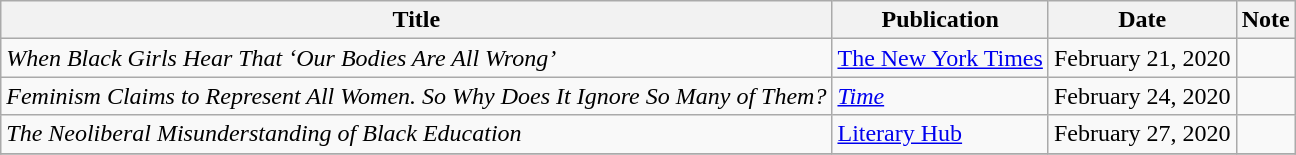<table class="wikitable sortable">
<tr>
<th>Title</th>
<th>Publication</th>
<th>Date</th>
<th>Note</th>
</tr>
<tr>
<td><em>When Black Girls Hear That ‘Our Bodies Are All Wrong’</em></td>
<td><a href='#'>The New York Times</a></td>
<td>February 21, 2020</td>
<td></td>
</tr>
<tr>
<td><em>Feminism Claims to Represent All Women. So Why Does It Ignore So Many of Them?</em></td>
<td><a href='#'><em>Time</em></a></td>
<td>February 24, 2020</td>
<td></td>
</tr>
<tr>
<td><em>The Neoliberal Misunderstanding of Black Education</em></td>
<td><a href='#'>Literary Hub</a></td>
<td>February 27, 2020</td>
<td></td>
</tr>
<tr>
</tr>
</table>
